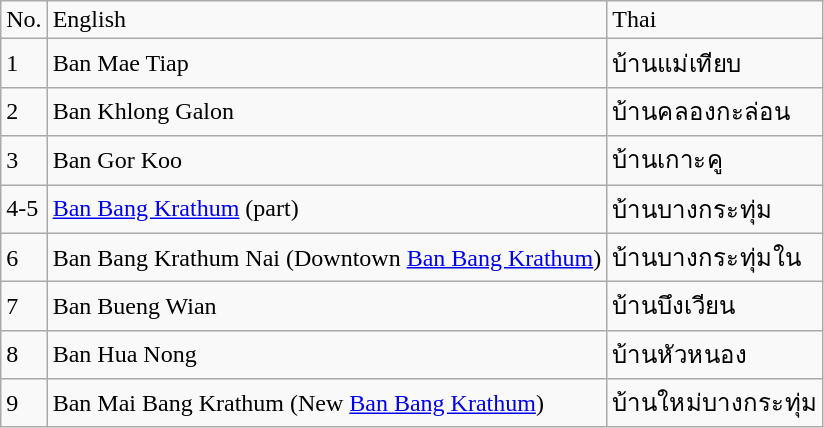<table class="wikitable">
<tr>
<td>No.</td>
<td>English</td>
<td>Thai</td>
</tr>
<tr>
<td>1</td>
<td>Ban Mae Tiap</td>
<td>บ้านแม่เทียบ</td>
</tr>
<tr>
<td>2</td>
<td>Ban Khlong Galon</td>
<td>บ้านคลองกะล่อน</td>
</tr>
<tr>
<td>3</td>
<td>Ban Gor Koo</td>
<td>บ้านเกาะคู</td>
</tr>
<tr>
<td>4-5</td>
<td><a href='#'>Ban Bang Krathum</a> (part)</td>
<td>บ้านบางกระทุ่ม</td>
</tr>
<tr>
<td>6</td>
<td>Ban Bang Krathum Nai (Downtown <a href='#'>Ban Bang Krathum</a>)</td>
<td>บ้านบางกระทุ่มใน</td>
</tr>
<tr>
<td>7</td>
<td>Ban Bueng Wian</td>
<td>บ้านบึงเวียน</td>
</tr>
<tr>
<td>8</td>
<td>Ban Hua Nong</td>
<td>บ้านหัวหนอง</td>
</tr>
<tr>
<td>9</td>
<td>Ban Mai Bang Krathum (New <a href='#'>Ban Bang Krathum</a>)</td>
<td>บ้านใหม่บางกระทุ่ม</td>
</tr>
</table>
